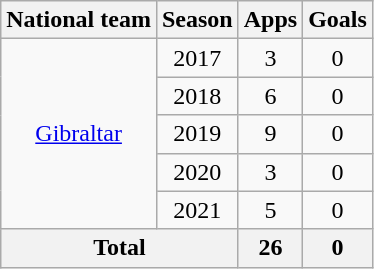<table class="wikitable" style="text-align: center">
<tr>
<th>National team</th>
<th>Season</th>
<th>Apps</th>
<th>Goals</th>
</tr>
<tr>
<td rowspan="5"><a href='#'>Gibraltar</a></td>
<td>2017</td>
<td>3</td>
<td>0</td>
</tr>
<tr>
<td>2018</td>
<td>6</td>
<td>0</td>
</tr>
<tr>
<td>2019</td>
<td>9</td>
<td>0</td>
</tr>
<tr>
<td>2020</td>
<td>3</td>
<td>0</td>
</tr>
<tr>
<td>2021</td>
<td>5</td>
<td>0</td>
</tr>
<tr>
<th colspan="2">Total</th>
<th>26</th>
<th>0</th>
</tr>
</table>
